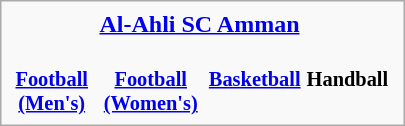<table class="infobox" style="width: 270px;">
<tr>
<th colspan="4"><a href='#'><span>Al-Ahli SC Amman</span></a></th>
</tr>
<tr style="font-size: 85%; text-align: center">
<td><br><strong><a href='#'>Football (Men's)</a></strong></td>
<td><br><strong><a href='#'>Football (Women's)</a></strong></td>
<td><br><strong><a href='#'>Basketball</a></strong></td>
<td><br><strong>Handball</strong></td>
<td></td>
</tr>
</table>
